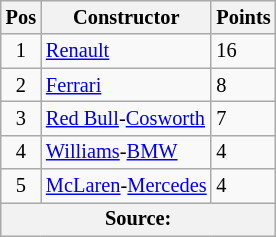<table class="wikitable" style="font-size: 85%;">
<tr>
<th>Pos</th>
<th>Constructor</th>
<th>Points</th>
</tr>
<tr>
<td align="center">1</td>
<td> <a href='#'>Renault</a></td>
<td>16</td>
</tr>
<tr>
<td align="center">2</td>
<td> <a href='#'>Ferrari</a></td>
<td>8</td>
</tr>
<tr>
<td align="center">3</td>
<td> <a href='#'>Red Bull</a>-<a href='#'>Cosworth</a></td>
<td>7</td>
</tr>
<tr>
<td align="center">4</td>
<td> <a href='#'>Williams</a>-<a href='#'>BMW</a></td>
<td>4</td>
</tr>
<tr>
<td align="center">5</td>
<td> <a href='#'>McLaren</a>-<a href='#'>Mercedes</a></td>
<td>4</td>
</tr>
<tr>
<th colspan=3>Source:</th>
</tr>
</table>
